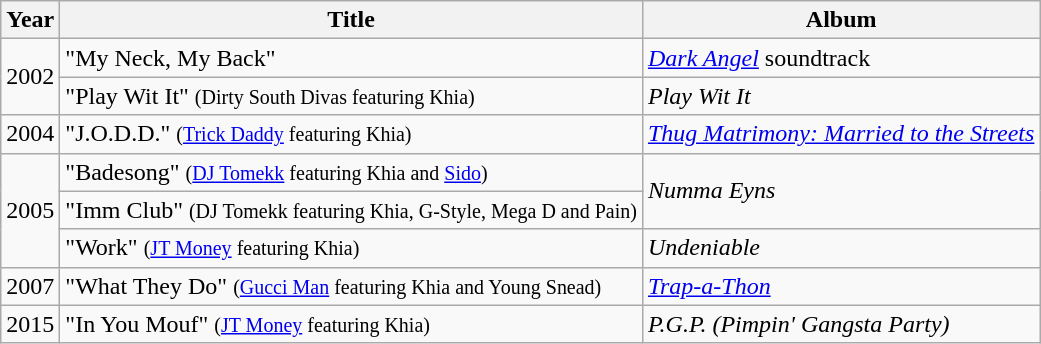<table class="wikitable">
<tr>
<th style="text-align:center;">Year</th>
<th style="text-align:center;">Title</th>
<th style="text-align:center;">Album</th>
</tr>
<tr>
<td style="text-align:center;" rowspan="2">2002</td>
<td align="left">"My Neck, My Back"</td>
<td align="left"><em><a href='#'>Dark Angel</a></em> soundtrack</td>
</tr>
<tr>
<td align="left">"Play Wit It" <small>(Dirty South Divas featuring Khia)</small></td>
<td align="left"><em>Play Wit It</em></td>
</tr>
<tr>
<td>2004</td>
<td align="left">"J.O.D.D." <small>(<a href='#'>Trick Daddy</a> featuring Khia)</small></td>
<td align="left"><em><a href='#'>Thug Matrimony: Married to the Streets</a></em></td>
</tr>
<tr>
<td style="text-align:center;" rowspan="3">2005</td>
<td align="left">"Badesong" <small>(<a href='#'>DJ Tomekk</a> featuring Khia and <a href='#'>Sido</a>)</small></td>
<td style="text-align:left;" rowspan="2"><em>Numma Eyns</em></td>
</tr>
<tr>
<td align="left">"Imm Club" <small>(DJ Tomekk featuring Khia, G-Style, Mega D and Pain)</small></td>
</tr>
<tr>
<td align="left">"Work" <small>(<a href='#'>JT Money</a> featuring Khia)</small></td>
<td align="left"><em>Undeniable</em></td>
</tr>
<tr>
<td>2007</td>
<td align="left">"What They Do" <small>(<a href='#'>Gucci Man</a> featuring Khia and Young Snead)</small></td>
<td align="left"><em><a href='#'>Trap-a-Thon</a></em></td>
</tr>
<tr>
<td>2015</td>
<td align="left">"In You Mouf" <small>(<a href='#'>JT Money</a> featuring Khia)</small></td>
<td align="left"><em>P.G.P. (Pimpin' Gangsta Party)</em></td>
</tr>
</table>
